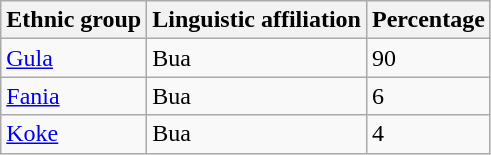<table class="wikitable">
<tr>
<th>Ethnic group</th>
<th>Linguistic affiliation</th>
<th>Percentage</th>
</tr>
<tr>
<td><a href='#'>Gula</a></td>
<td>Bua</td>
<td>90</td>
</tr>
<tr>
<td><a href='#'>Fania</a></td>
<td>Bua</td>
<td>6</td>
</tr>
<tr>
<td><a href='#'>Koke</a></td>
<td>Bua</td>
<td>4</td>
</tr>
</table>
